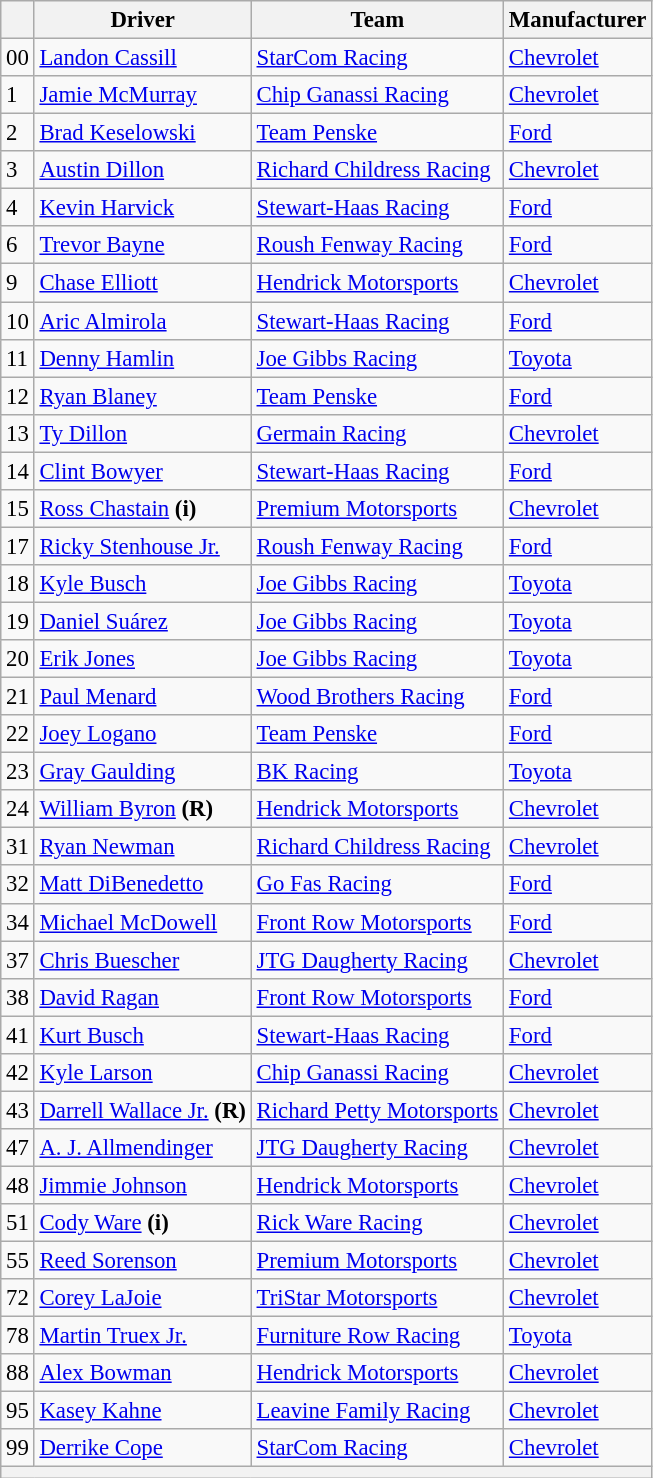<table class="wikitable" style="font-size:95%">
<tr>
<th></th>
<th>Driver</th>
<th>Team</th>
<th>Manufacturer</th>
</tr>
<tr>
<td>00</td>
<td><a href='#'>Landon Cassill</a></td>
<td><a href='#'>StarCom Racing</a></td>
<td><a href='#'>Chevrolet</a></td>
</tr>
<tr>
<td>1</td>
<td><a href='#'>Jamie McMurray</a></td>
<td><a href='#'>Chip Ganassi Racing</a></td>
<td><a href='#'>Chevrolet</a></td>
</tr>
<tr>
<td>2</td>
<td><a href='#'>Brad Keselowski</a></td>
<td><a href='#'>Team Penske</a></td>
<td><a href='#'>Ford</a></td>
</tr>
<tr>
<td>3</td>
<td><a href='#'>Austin Dillon</a></td>
<td><a href='#'>Richard Childress Racing</a></td>
<td><a href='#'>Chevrolet</a></td>
</tr>
<tr>
<td>4</td>
<td><a href='#'>Kevin Harvick</a></td>
<td><a href='#'>Stewart-Haas Racing</a></td>
<td><a href='#'>Ford</a></td>
</tr>
<tr>
<td>6</td>
<td><a href='#'>Trevor Bayne</a></td>
<td><a href='#'>Roush Fenway Racing</a></td>
<td><a href='#'>Ford</a></td>
</tr>
<tr>
<td>9</td>
<td><a href='#'>Chase Elliott</a></td>
<td><a href='#'>Hendrick Motorsports</a></td>
<td><a href='#'>Chevrolet</a></td>
</tr>
<tr>
<td>10</td>
<td><a href='#'>Aric Almirola</a></td>
<td><a href='#'>Stewart-Haas Racing</a></td>
<td><a href='#'>Ford</a></td>
</tr>
<tr>
<td>11</td>
<td><a href='#'>Denny Hamlin</a></td>
<td><a href='#'>Joe Gibbs Racing</a></td>
<td><a href='#'>Toyota</a></td>
</tr>
<tr>
<td>12</td>
<td><a href='#'>Ryan Blaney</a></td>
<td><a href='#'>Team Penske</a></td>
<td><a href='#'>Ford</a></td>
</tr>
<tr>
<td>13</td>
<td><a href='#'>Ty Dillon</a></td>
<td><a href='#'>Germain Racing</a></td>
<td><a href='#'>Chevrolet</a></td>
</tr>
<tr>
<td>14</td>
<td><a href='#'>Clint Bowyer</a></td>
<td><a href='#'>Stewart-Haas Racing</a></td>
<td><a href='#'>Ford</a></td>
</tr>
<tr>
<td>15</td>
<td><a href='#'>Ross Chastain</a> <strong>(i)</strong></td>
<td><a href='#'>Premium Motorsports</a></td>
<td><a href='#'>Chevrolet</a></td>
</tr>
<tr>
<td>17</td>
<td><a href='#'>Ricky Stenhouse Jr.</a></td>
<td><a href='#'>Roush Fenway Racing</a></td>
<td><a href='#'>Ford</a></td>
</tr>
<tr>
<td>18</td>
<td><a href='#'>Kyle Busch</a></td>
<td><a href='#'>Joe Gibbs Racing</a></td>
<td><a href='#'>Toyota</a></td>
</tr>
<tr>
<td>19</td>
<td><a href='#'>Daniel Suárez</a></td>
<td><a href='#'>Joe Gibbs Racing</a></td>
<td><a href='#'>Toyota</a></td>
</tr>
<tr>
<td>20</td>
<td><a href='#'>Erik Jones</a></td>
<td><a href='#'>Joe Gibbs Racing</a></td>
<td><a href='#'>Toyota</a></td>
</tr>
<tr>
<td>21</td>
<td><a href='#'>Paul Menard</a></td>
<td><a href='#'>Wood Brothers Racing</a></td>
<td><a href='#'>Ford</a></td>
</tr>
<tr>
<td>22</td>
<td><a href='#'>Joey Logano</a></td>
<td><a href='#'>Team Penske</a></td>
<td><a href='#'>Ford</a></td>
</tr>
<tr>
<td>23</td>
<td><a href='#'>Gray Gaulding</a></td>
<td><a href='#'>BK Racing</a></td>
<td><a href='#'>Toyota</a></td>
</tr>
<tr>
<td>24</td>
<td><a href='#'>William Byron</a> <strong>(R)</strong></td>
<td><a href='#'>Hendrick Motorsports</a></td>
<td><a href='#'>Chevrolet</a></td>
</tr>
<tr>
<td>31</td>
<td><a href='#'>Ryan Newman</a></td>
<td><a href='#'>Richard Childress Racing</a></td>
<td><a href='#'>Chevrolet</a></td>
</tr>
<tr>
<td>32</td>
<td><a href='#'>Matt DiBenedetto</a></td>
<td><a href='#'>Go Fas Racing</a></td>
<td><a href='#'>Ford</a></td>
</tr>
<tr>
<td>34</td>
<td><a href='#'>Michael McDowell</a></td>
<td><a href='#'>Front Row Motorsports</a></td>
<td><a href='#'>Ford</a></td>
</tr>
<tr>
<td>37</td>
<td><a href='#'>Chris Buescher</a></td>
<td><a href='#'>JTG Daugherty Racing</a></td>
<td><a href='#'>Chevrolet</a></td>
</tr>
<tr>
<td>38</td>
<td><a href='#'>David Ragan</a></td>
<td><a href='#'>Front Row Motorsports</a></td>
<td><a href='#'>Ford</a></td>
</tr>
<tr>
<td>41</td>
<td><a href='#'>Kurt Busch</a></td>
<td><a href='#'>Stewart-Haas Racing</a></td>
<td><a href='#'>Ford</a></td>
</tr>
<tr>
<td>42</td>
<td><a href='#'>Kyle Larson</a></td>
<td><a href='#'>Chip Ganassi Racing</a></td>
<td><a href='#'>Chevrolet</a></td>
</tr>
<tr>
<td>43</td>
<td><a href='#'>Darrell Wallace Jr.</a> <strong>(R)</strong></td>
<td><a href='#'>Richard Petty Motorsports</a></td>
<td><a href='#'>Chevrolet</a></td>
</tr>
<tr>
<td>47</td>
<td><a href='#'>A. J. Allmendinger</a></td>
<td><a href='#'>JTG Daugherty Racing</a></td>
<td><a href='#'>Chevrolet</a></td>
</tr>
<tr>
<td>48</td>
<td><a href='#'>Jimmie Johnson</a></td>
<td><a href='#'>Hendrick Motorsports</a></td>
<td><a href='#'>Chevrolet</a></td>
</tr>
<tr>
<td>51</td>
<td><a href='#'>Cody Ware</a> <strong>(i)</strong></td>
<td><a href='#'>Rick Ware Racing</a></td>
<td><a href='#'>Chevrolet</a></td>
</tr>
<tr>
<td>55</td>
<td><a href='#'>Reed Sorenson</a></td>
<td><a href='#'>Premium Motorsports</a></td>
<td><a href='#'>Chevrolet</a></td>
</tr>
<tr>
<td>72</td>
<td><a href='#'>Corey LaJoie</a></td>
<td><a href='#'>TriStar Motorsports</a></td>
<td><a href='#'>Chevrolet</a></td>
</tr>
<tr>
<td>78</td>
<td><a href='#'>Martin Truex Jr.</a></td>
<td><a href='#'>Furniture Row Racing</a></td>
<td><a href='#'>Toyota</a></td>
</tr>
<tr>
<td>88</td>
<td><a href='#'>Alex Bowman</a></td>
<td><a href='#'>Hendrick Motorsports</a></td>
<td><a href='#'>Chevrolet</a></td>
</tr>
<tr>
<td>95</td>
<td><a href='#'>Kasey Kahne</a></td>
<td><a href='#'>Leavine Family Racing</a></td>
<td><a href='#'>Chevrolet</a></td>
</tr>
<tr>
<td>99</td>
<td><a href='#'>Derrike Cope</a></td>
<td><a href='#'>StarCom Racing</a></td>
<td><a href='#'>Chevrolet</a></td>
</tr>
<tr>
<th colspan="4"></th>
</tr>
</table>
